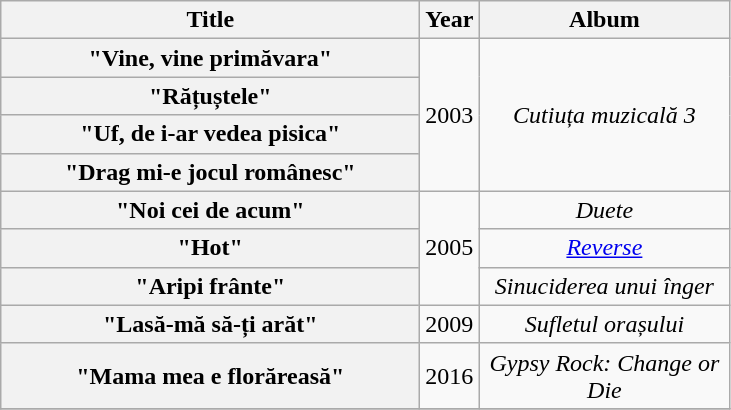<table class="wikitable plainrowheaders" style="text-align:center;">
<tr>
<th scope="col" style="width:17em;">Title</th>
<th scope="col" style="width:1em;">Year</th>
<th scope="col" style="width:10em;">Album</th>
</tr>
<tr>
<th scope="row">"Vine, vine primăvara"</th>
<td rowspan="4">2003</td>
<td rowspan="4"><em>Cutiuța muzicală 3</em><br></td>
</tr>
<tr>
<th scope="row">"Rățuștele"<br></th>
</tr>
<tr>
<th scope="row">"Uf, de i-ar vedea pisica"</th>
</tr>
<tr>
<th scope="row">"Drag mi-e jocul românesc"</th>
</tr>
<tr>
<th scope="row">"Noi cei de acum"<br></th>
<td rowspan="3">2005</td>
<td rowspan="1"><em>Duete</em></td>
</tr>
<tr>
<th scope="row">"Hot"<br></th>
<td rowspan="1"><em><a href='#'>Reverse</a></em></td>
</tr>
<tr>
<th scope="row">"Aripi frânte"<br></th>
<td rowspan="1"><em>Sinuciderea unui înger</em></td>
</tr>
<tr>
<th scope="row">"Lasă-mă să-ți arăt"<br></th>
<td>2009</td>
<td rowspan="1"><em>Sufletul orașului</em></td>
</tr>
<tr>
<th scope="row">"Mama mea e florăreasă"<br></th>
<td rowspan="1">2016</td>
<td rowspan="1"><em>Gypsy Rock: Change or Die</em></td>
</tr>
<tr>
</tr>
</table>
